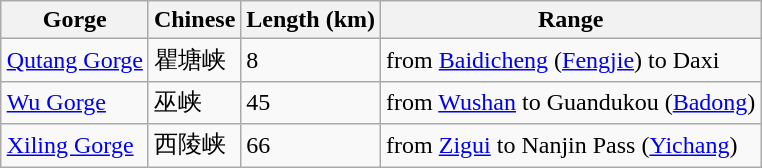<table class="wikitable sortable" style="margin-left: auto; margin-right: auto; border: none;">
<tr>
<th>Gorge</th>
<th>Chinese</th>
<th>Length (km)</th>
<th>Range</th>
</tr>
<tr>
<td><a href='#'>Qutang Gorge</a></td>
<td>瞿塘峡</td>
<td>8</td>
<td>from <a href='#'>Baidicheng</a> (<a href='#'>Fengjie</a>) to Daxi</td>
</tr>
<tr>
<td><a href='#'>Wu Gorge</a></td>
<td>巫峡</td>
<td>45</td>
<td>from <a href='#'>Wushan</a> to Guandukou (<a href='#'>Badong</a>)</td>
</tr>
<tr>
<td><a href='#'>Xiling Gorge</a></td>
<td>西陵峡</td>
<td>66</td>
<td>from <a href='#'>Zigui</a> to Nanjin Pass (<a href='#'>Yichang</a>)</td>
</tr>
</table>
